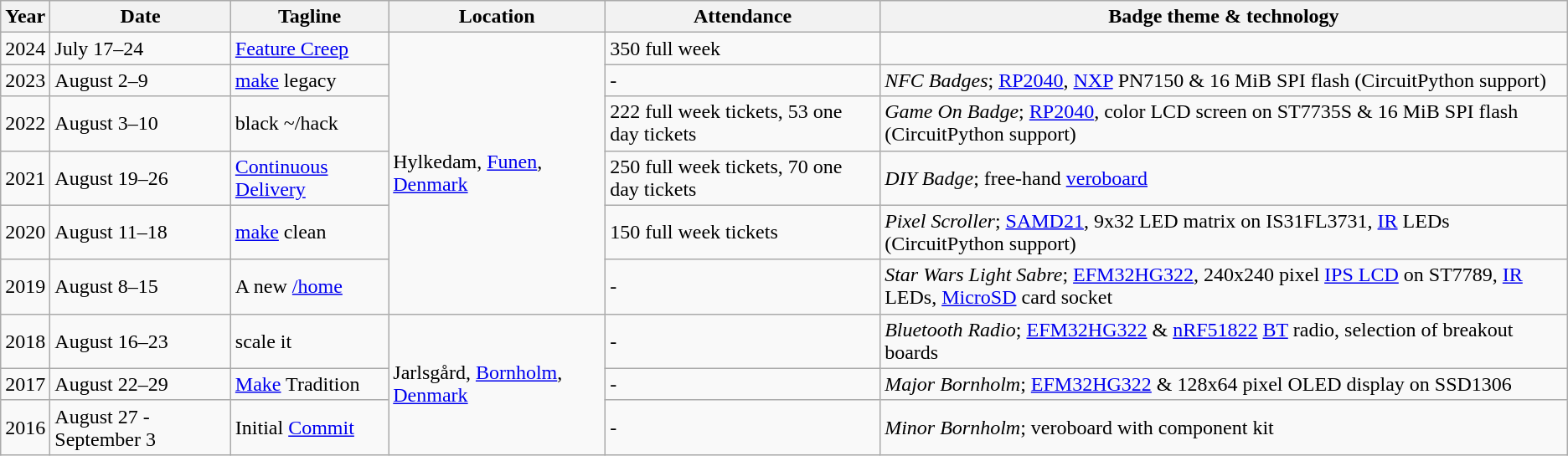<table class="wikitable">
<tr>
<th>Year</th>
<th>Date</th>
<th>Tagline</th>
<th>Location</th>
<th>Attendance</th>
<th>Badge theme & technology</th>
</tr>
<tr>
<td>2024</td>
<td>July 17–24</td>
<td><a href='#'>Feature Creep</a></td>
<td rowspan="6">Hylkedam, <a href='#'>Funen</a>, <a href='#'>Denmark</a></td>
<td>350 full week</td>
<td></td>
</tr>
<tr>
<td>2023</td>
<td>August 2–9</td>
<td><a href='#'>make</a> legacy</td>
<td>-</td>
<td><em>NFC Badges</em>; <a href='#'>RP2040</a>, <a href='#'>NXP</a> PN7150 & 16 MiB SPI flash (CircuitPython support)</td>
</tr>
<tr>
<td>2022</td>
<td>August 3–10</td>
<td>black ~/hack</td>
<td>222 full week tickets, 53 one day tickets</td>
<td><em>Game On Badge</em>; <a href='#'>RP2040</a>, color LCD screen on ST7735S & 16 MiB SPI flash (CircuitPython support)</td>
</tr>
<tr>
<td>2021</td>
<td>August 19–26</td>
<td><a href='#'>Continuous Delivery</a></td>
<td>250 full week tickets, 70 one day tickets</td>
<td><em>DIY Badge</em>; free-hand <a href='#'>veroboard</a></td>
</tr>
<tr>
<td>2020</td>
<td>August 11–18</td>
<td><a href='#'>make</a> clean</td>
<td>150 full week tickets</td>
<td><em>Pixel Scroller</em>; <a href='#'>SAMD21</a>, 9x32 LED matrix on IS31FL3731,  <a href='#'>IR</a> LEDs (CircuitPython support)</td>
</tr>
<tr>
<td>2019</td>
<td>August 8–15</td>
<td>A new <a href='#'>/home</a></td>
<td>-</td>
<td><em>Star Wars Light Sabre</em>; <a href='#'>EFM32HG322</a>, 240x240 pixel <a href='#'>IPS LCD</a> on ST7789, <a href='#'>IR</a> LEDs, <a href='#'>MicroSD</a> card socket </td>
</tr>
<tr>
<td>2018</td>
<td>August 16–23</td>
<td>scale it</td>
<td rowspan="3">Jarlsgård, <a href='#'>Bornholm</a>, <a href='#'>Denmark</a></td>
<td>-</td>
<td><em>Bluetooth Radio</em>; <a href='#'>EFM32HG322</a> & <a href='#'>nRF51822</a> <a href='#'>BT</a> radio, selection of breakout boards</td>
</tr>
<tr>
<td>2017</td>
<td>August 22–29</td>
<td><a href='#'>Make</a> Tradition</td>
<td>-</td>
<td><em>Major Bornholm</em>; <a href='#'>EFM32HG322</a> & 128x64 pixel OLED display on SSD1306</td>
</tr>
<tr>
<td>2016</td>
<td>August 27 - September 3</td>
<td>Initial <a href='#'>Commit</a></td>
<td>-</td>
<td><em>Minor Bornholm</em>; veroboard with component kit</td>
</tr>
</table>
